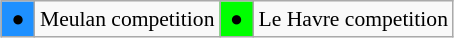<table class="wikitable" style="margin:0.5em auto; font-size:90%;position:relative;">
<tr>
<td bgcolor=DodgerBlue align=center> ● </td>
<td>Meulan competition</td>
<td bgcolor=Lime align=center> ● </td>
<td>Le Havre competition</td>
</tr>
</table>
